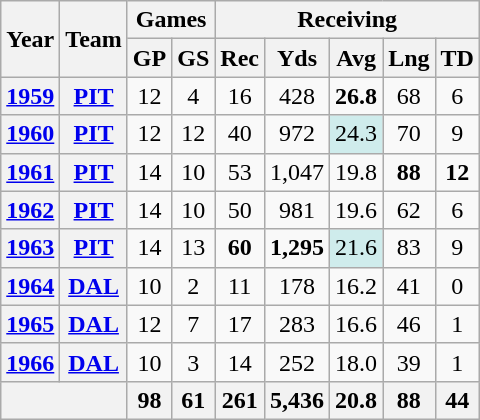<table class="wikitable" style="text-align:center;">
<tr>
<th rowspan="2">Year</th>
<th rowspan="2">Team</th>
<th colspan="2">Games</th>
<th colspan="5">Receiving</th>
</tr>
<tr>
<th>GP</th>
<th>GS</th>
<th>Rec</th>
<th>Yds</th>
<th>Avg</th>
<th>Lng</th>
<th>TD</th>
</tr>
<tr>
<th><a href='#'>1959</a></th>
<th><a href='#'>PIT</a></th>
<td>12</td>
<td>4</td>
<td>16</td>
<td>428</td>
<td><strong>26.8</strong></td>
<td>68</td>
<td>6</td>
</tr>
<tr>
<th><a href='#'>1960</a></th>
<th><a href='#'>PIT</a></th>
<td>12</td>
<td>12</td>
<td>40</td>
<td>972</td>
<td style="background:#cfecec;">24.3</td>
<td>70</td>
<td>9</td>
</tr>
<tr>
<th><a href='#'>1961</a></th>
<th><a href='#'>PIT</a></th>
<td>14</td>
<td>10</td>
<td>53</td>
<td>1,047</td>
<td>19.8</td>
<td><strong>88</strong></td>
<td><strong>12</strong></td>
</tr>
<tr>
<th><a href='#'>1962</a></th>
<th><a href='#'>PIT</a></th>
<td>14</td>
<td>10</td>
<td>50</td>
<td>981</td>
<td>19.6</td>
<td>62</td>
<td>6</td>
</tr>
<tr>
<th><a href='#'>1963</a></th>
<th><a href='#'>PIT</a></th>
<td>14</td>
<td>13</td>
<td><strong>60</strong></td>
<td><strong>1,295</strong></td>
<td style="background:#cfecec;">21.6</td>
<td>83</td>
<td>9</td>
</tr>
<tr>
<th><a href='#'>1964</a></th>
<th><a href='#'>DAL</a></th>
<td>10</td>
<td>2</td>
<td>11</td>
<td>178</td>
<td>16.2</td>
<td>41</td>
<td>0</td>
</tr>
<tr>
<th><a href='#'>1965</a></th>
<th><a href='#'>DAL</a></th>
<td>12</td>
<td>7</td>
<td>17</td>
<td>283</td>
<td>16.6</td>
<td>46</td>
<td>1</td>
</tr>
<tr>
<th><a href='#'>1966</a></th>
<th><a href='#'>DAL</a></th>
<td>10</td>
<td>3</td>
<td>14</td>
<td>252</td>
<td>18.0</td>
<td>39</td>
<td>1</td>
</tr>
<tr>
<th colspan="2"></th>
<th>98</th>
<th>61</th>
<th>261</th>
<th>5,436</th>
<th>20.8</th>
<th>88</th>
<th>44</th>
</tr>
</table>
